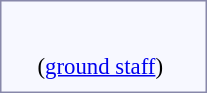<table style="border:1px solid #8888aa; background-color:#f7f8ff; padding:5px; font-size:95%; margin: 0px 12px 12px 0px; text-align:center;">
<tr>
<td rowspan=2><strong></strong><br></td>
<td colspan=6 rowspan=2></td>
<td colspan=2></td>
<td colspan=2></td>
<td colspan=6></td>
<td colspan=6></td>
<td colspan=4></td>
<td colspan=2></td>
<td colspan=6></td>
<td colspan=2></td>
</tr>
<tr style="text-align:center;">
<td colspan=2></td>
<td colspan=2></td>
<td colspan=6></td>
<td colspan=6></td>
<td colspan=4></td>
<td colspan=2></td>
<td colspan=6></td>
<td colspan=2></td>
</tr>
<tr style="text-align:center;">
<td rowspan=2><strong></strong><br></td>
<td colspan=6 rowspan=2></td>
<td colspan=2></td>
<td colspan=2></td>
<td colspan=6> </td>
<td colspan=6></td>
<td colspan=4></td>
<td colspan=2></td>
<td colspan=6></td>
<td colspan=2></td>
</tr>
<tr style="text-align:center;">
<td colspan=2></td>
<td colspan=2></td>
<td colspan=6>(<a href='#'>ground staff</a>)</td>
<td colspan=6></td>
<td colspan=4></td>
<td colspan=2></td>
<td colspan=6></td>
<td colspan=2><br></td>
</tr>
</table>
